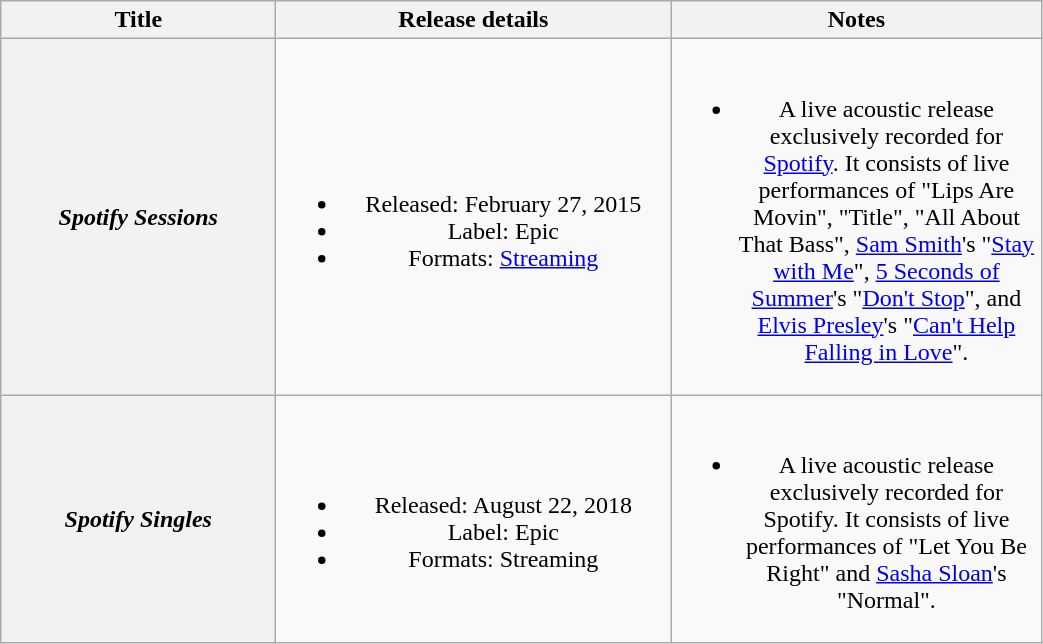<table class="wikitable plainrowheaders" style="text-align:center;">
<tr>
<th scope="col" style="width:11em;">Title</th>
<th scope="col" style="width:16em;">Release details</th>
<th scope="col" style="width:15em;">Notes</th>
</tr>
<tr>
<th scope="row"><em>Spotify Sessions</em></th>
<td><br><ul><li>Released: February 27, 2015</li><li>Label: Epic</li><li>Formats: <a href='#'>Streaming</a></li></ul></td>
<td><br><ul><li>A live acoustic release exclusively recorded for <a href='#'>Spotify</a>. It consists of live performances of "Lips Are Movin", "Title", "All About That Bass", <a href='#'>Sam Smith</a>'s "<a href='#'>Stay with Me</a>", <a href='#'>5 Seconds of Summer</a>'s "<a href='#'>Don't Stop</a>", and <a href='#'>Elvis Presley</a>'s "<a href='#'>Can't Help Falling in Love</a>".</li></ul></td>
</tr>
<tr>
<th scope="row"><em>Spotify Singles</em></th>
<td><br><ul><li>Released: August 22, 2018</li><li>Label: Epic</li><li>Formats: Streaming</li></ul></td>
<td><br><ul><li>A live acoustic release exclusively recorded for Spotify. It consists of live performances of "Let You Be Right" and <a href='#'>Sasha Sloan</a>'s "Normal".</li></ul></td>
</tr>
</table>
